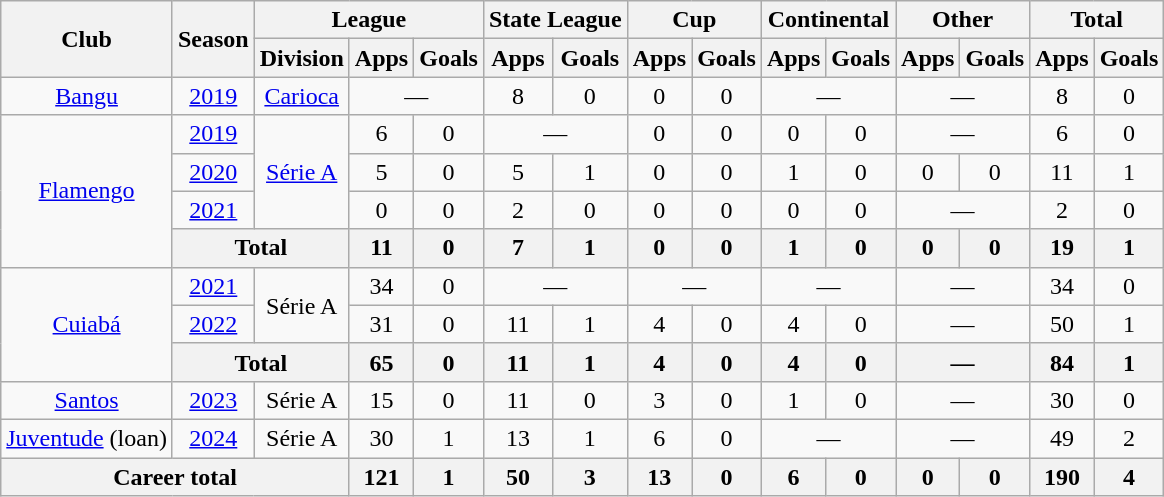<table class="wikitable" style="text-align: center">
<tr>
<th rowspan="2">Club</th>
<th rowspan="2">Season</th>
<th colspan="3">League</th>
<th colspan="2">State League</th>
<th colspan="2">Cup</th>
<th colspan="2">Continental</th>
<th colspan="2">Other</th>
<th colspan="2">Total</th>
</tr>
<tr>
<th>Division</th>
<th>Apps</th>
<th>Goals</th>
<th>Apps</th>
<th>Goals</th>
<th>Apps</th>
<th>Goals</th>
<th>Apps</th>
<th>Goals</th>
<th>Apps</th>
<th>Goals</th>
<th>Apps</th>
<th>Goals</th>
</tr>
<tr>
<td><a href='#'>Bangu</a></td>
<td><a href='#'>2019</a></td>
<td><a href='#'>Carioca</a></td>
<td colspan="2">—</td>
<td>8</td>
<td>0</td>
<td>0</td>
<td>0</td>
<td colspan="2">—</td>
<td colspan="2">—</td>
<td>8</td>
<td>0</td>
</tr>
<tr>
<td rowspan="4"><a href='#'>Flamengo</a></td>
<td><a href='#'>2019</a></td>
<td rowspan="3"><a href='#'>Série A</a></td>
<td>6</td>
<td>0</td>
<td colspan="2">—</td>
<td>0</td>
<td>0</td>
<td>0</td>
<td>0</td>
<td colspan="2">—</td>
<td>6</td>
<td>0</td>
</tr>
<tr>
<td><a href='#'>2020</a></td>
<td>5</td>
<td>0</td>
<td>5</td>
<td>1</td>
<td>0</td>
<td>0</td>
<td>1</td>
<td>0</td>
<td>0</td>
<td>0</td>
<td>11</td>
<td>1</td>
</tr>
<tr>
<td><a href='#'>2021</a></td>
<td>0</td>
<td>0</td>
<td>2</td>
<td>0</td>
<td>0</td>
<td>0</td>
<td>0</td>
<td>0</td>
<td colspan="2">—</td>
<td>2</td>
<td>0</td>
</tr>
<tr>
<th colspan="2">Total</th>
<th>11</th>
<th>0</th>
<th>7</th>
<th>1</th>
<th>0</th>
<th>0</th>
<th>1</th>
<th>0</th>
<th>0</th>
<th>0</th>
<th>19</th>
<th>1</th>
</tr>
<tr>
<td rowspan="3"><a href='#'>Cuiabá</a></td>
<td><a href='#'>2021</a></td>
<td rowspan="2">Série A</td>
<td>34</td>
<td>0</td>
<td colspan="2">—</td>
<td colspan="2">—</td>
<td colspan="2">—</td>
<td colspan="2">—</td>
<td>34</td>
<td>0</td>
</tr>
<tr>
<td><a href='#'>2022</a></td>
<td>31</td>
<td>0</td>
<td>11</td>
<td>1</td>
<td>4</td>
<td>0</td>
<td>4</td>
<td>0</td>
<td colspan="2">—</td>
<td>50</td>
<td>1</td>
</tr>
<tr>
<th colspan="2">Total</th>
<th>65</th>
<th>0</th>
<th>11</th>
<th>1</th>
<th>4</th>
<th>0</th>
<th>4</th>
<th>0</th>
<th colspan="2">—</th>
<th>84</th>
<th>1</th>
</tr>
<tr>
<td><a href='#'>Santos</a></td>
<td><a href='#'>2023</a></td>
<td>Série A</td>
<td>15</td>
<td>0</td>
<td>11</td>
<td>0</td>
<td>3</td>
<td>0</td>
<td>1</td>
<td>0</td>
<td colspan="2">—</td>
<td>30</td>
<td>0</td>
</tr>
<tr>
<td><a href='#'>Juventude</a> (loan)</td>
<td><a href='#'>2024</a></td>
<td>Série A</td>
<td>30</td>
<td>1</td>
<td>13</td>
<td>1</td>
<td>6</td>
<td>0</td>
<td colspan="2">—</td>
<td colspan="2">—</td>
<td>49</td>
<td>2</td>
</tr>
<tr>
<th colspan="3"><strong>Career total</strong></th>
<th>121</th>
<th>1</th>
<th>50</th>
<th>3</th>
<th>13</th>
<th>0</th>
<th>6</th>
<th>0</th>
<th>0</th>
<th>0</th>
<th>190</th>
<th>4</th>
</tr>
</table>
